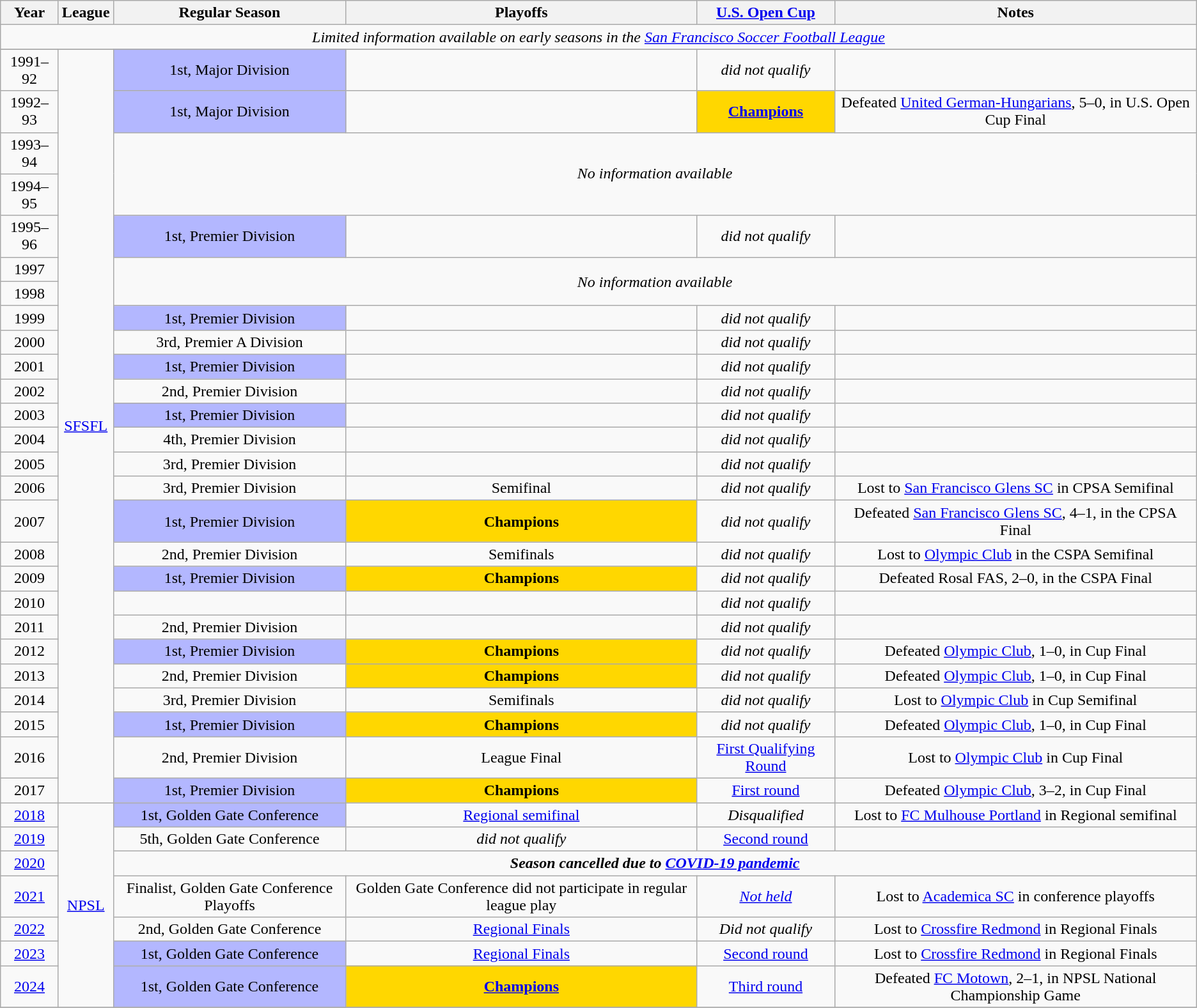<table class="wikitable">
<tr>
<th>Year</th>
<th>League</th>
<th>Regular Season</th>
<th>Playoffs</th>
<th><a href='#'>U.S. Open Cup</a></th>
<th>Notes</th>
</tr>
<tr>
<td colspan="6" style="text-align:center;"><em>Limited information available on early seasons in the <a href='#'>San Francisco Soccer Football League</a></em></td>
</tr>
<tr>
</tr>
<tr>
<td style="text-align:center;">1991–92</td>
<td style="text-align:center;" rowspan="26"><a href='#'>SFSFL</a></td>
<td style="text-align:center;" bgcolor="B3B7FF">1st, Major Division</td>
<td style="text-align:center;"></td>
<td style="text-align:center;"><em>did not qualify</em></td>
<td style="text-align:center;"></td>
</tr>
<tr>
<td style="text-align:center;">1992–93</td>
<td style="text-align:center;" bgcolor="B3B7FF">1st, Major Division</td>
<td style="text-align:center;"></td>
<td style="text-align:center;" bgcolor="gold"><a href='#'><strong>Champions</strong></a></td>
<td style="text-align:center;">Defeated <a href='#'>United German-Hungarians</a>, 5–0, in U.S. Open Cup Final</td>
</tr>
<tr>
<td style="text-align:center;">1993–94</td>
<td colspan="4" rowspan="2" style="text-align:center;"><em>No information available</em></td>
</tr>
<tr>
<td style="text-align:center;">1994–95</td>
</tr>
<tr>
<td style="text-align:center;">1995–96</td>
<td style="text-align:center;" bgcolor="B3B7FF">1st, Premier Division</td>
<td style="text-align:center;"></td>
<td style="text-align:center;"><em>did not qualify</em></td>
<td style="text-align:center;"></td>
</tr>
<tr>
<td style="text-align:center;">1997</td>
<td colspan="4" rowspan="2" style="text-align:center;"><em>No information available</em></td>
</tr>
<tr>
<td style="text-align:center;">1998</td>
</tr>
<tr>
<td style="text-align:center;">1999</td>
<td style="text-align:center;" bgcolor="B3B7FF">1st, Premier Division</td>
<td style="text-align:center;"></td>
<td style="text-align:center;"><em>did not qualify</em></td>
<td style="text-align:center;"></td>
</tr>
<tr>
<td style="text-align:center;">2000</td>
<td style="text-align:center;">3rd, Premier A Division</td>
<td style="text-align:center;"></td>
<td style="text-align:center;"><em>did not qualify</em></td>
<td style="text-align:center;"></td>
</tr>
<tr>
<td style="text-align:center;">2001</td>
<td style="text-align:center;" bgcolor="B3B7FF">1st, Premier Division</td>
<td style="text-align:center;"></td>
<td style="text-align:center;"><em>did not qualify</em></td>
<td style="text-align:center;"></td>
</tr>
<tr>
<td style="text-align:center;">2002</td>
<td style="text-align:center;">2nd, Premier Division</td>
<td style="text-align:center;"></td>
<td style="text-align:center;"><em>did not qualify</em></td>
<td style="text-align:center;"></td>
</tr>
<tr>
<td style="text-align:center;">2003</td>
<td style="text-align:center;" bgcolor="B3B7FF">1st, Premier Division</td>
<td style="text-align:center;"></td>
<td style="text-align:center;"><em>did not qualify</em></td>
<td style="text-align:center;"></td>
</tr>
<tr>
<td style="text-align:center;">2004</td>
<td style="text-align:center;">4th, Premier Division</td>
<td style="text-align:center;"></td>
<td style="text-align:center;"><em>did not qualify</em></td>
<td style="text-align:center;"></td>
</tr>
<tr>
<td style="text-align:center;">2005</td>
<td style="text-align:center;">3rd, Premier Division</td>
<td style="text-align:center;"></td>
<td style="text-align:center;"><em>did not qualify</em></td>
<td style="text-align:center;"></td>
</tr>
<tr>
<td style="text-align:center;">2006</td>
<td style="text-align:center;">3rd, Premier Division</td>
<td style="text-align:center;">Semifinal</td>
<td style="text-align:center;"><em>did not qualify</em></td>
<td style="text-align:center;">Lost to <a href='#'>San Francisco Glens SC</a> in CPSA Semifinal</td>
</tr>
<tr>
<td style="text-align:center;">2007</td>
<td style="text-align:center;" bgcolor="B3B7FF">1st, Premier Division</td>
<td style="text-align:center;" bgcolor="gold"><strong>Champions</strong></td>
<td style="text-align:center;"><em>did not qualify</em></td>
<td style="text-align:center;">Defeated <a href='#'>San Francisco Glens SC</a>, 4–1, in the CPSA Final</td>
</tr>
<tr>
<td style="text-align:center;">2008</td>
<td style="text-align:center;">2nd, Premier Division</td>
<td style="text-align:center;">Semifinals</td>
<td style="text-align:center;"><em>did not qualify</em></td>
<td style="text-align:center;">Lost to <a href='#'>Olympic Club</a> in the CSPA Semifinal</td>
</tr>
<tr>
<td style="text-align:center;">2009</td>
<td style="text-align:center;" bgcolor="B3B7FF">1st, Premier Division</td>
<td style="text-align:center;" bgcolor="gold"><strong>Champions</strong></td>
<td style="text-align:center;"><em>did not qualify</em></td>
<td style="text-align:center;">Defeated Rosal FAS, 2–0, in the CSPA Final</td>
</tr>
<tr>
<td style="text-align:center;">2010</td>
<td style="text-align:center;"></td>
<td style="text-align:center;"></td>
<td style="text-align:center;"><em>did not qualify</em></td>
<td style="text-align:center;"></td>
</tr>
<tr>
<td style="text-align:center;">2011</td>
<td style="text-align:center;">2nd, Premier Division</td>
<td style="text-align:center;"></td>
<td style="text-align:center;"><em>did not qualify</em></td>
<td style="text-align:center;"></td>
</tr>
<tr>
<td style="text-align:center;">2012</td>
<td style="text-align:center;" bgcolor="B3B7FF">1st, Premier Division</td>
<td style="text-align:center;" bgcolor="gold"><strong>Champions</strong></td>
<td style="text-align:center;"><em>did not qualify</em></td>
<td style="text-align:center;">Defeated <a href='#'>Olympic Club</a>, 1–0, in Cup Final</td>
</tr>
<tr>
<td style="text-align:center;">2013</td>
<td style="text-align:center;">2nd, Premier Division</td>
<td style="text-align:center;" bgcolor="gold"><strong>Champions</strong></td>
<td style="text-align:center;"><em>did not qualify</em></td>
<td style="text-align:center;">Defeated <a href='#'>Olympic Club</a>, 1–0, in Cup Final</td>
</tr>
<tr>
<td style="text-align:center;">2014</td>
<td style="text-align:center;">3rd, Premier Division</td>
<td style="text-align:center;">Semifinals</td>
<td style="text-align:center;"><em>did not qualify</em></td>
<td style="text-align:center;">Lost to <a href='#'>Olympic Club</a> in Cup Semifinal</td>
</tr>
<tr>
<td style="text-align:center;">2015</td>
<td style="text-align:center;" bgcolor="B3B7FF">1st, Premier Division</td>
<td style="text-align:center;" bgcolor="gold"><strong>Champions</strong></td>
<td style="text-align:center;"><em>did not qualify</em></td>
<td style="text-align:center;">Defeated <a href='#'>Olympic Club</a>, 1–0, in Cup Final</td>
</tr>
<tr>
<td style="text-align:center;">2016</td>
<td style="text-align:center;">2nd, Premier Division</td>
<td style="text-align:center;">League Final</td>
<td style="text-align:center;"><a href='#'>First Qualifying Round</a></td>
<td style="text-align:center;">Lost to <a href='#'>Olympic Club</a> in Cup Final</td>
</tr>
<tr>
<td style="text-align:center;">2017</td>
<td style="text-align:center;" bgcolor="B3B7FF">1st, Premier Division</td>
<td style="text-align:center;" bgcolor="gold"><strong>Champions</strong></td>
<td style="text-align:center;"><a href='#'>First round</a></td>
<td style="text-align:center;">Defeated <a href='#'>Olympic Club</a>, 3–2, in Cup Final</td>
</tr>
<tr>
<td style="text-align:center;"><a href='#'>2018</a></td>
<td style="text-align:center;" rowspan="7"><a href='#'>NPSL</a></td>
<td style="text-align:center;" bgcolor="B3B7FF">1st, Golden Gate Conference</td>
<td style="text-align:center;"><a href='#'>Regional semifinal</a></td>
<td style="text-align:center;"><em>Disqualified</em></td>
<td style="text-align:center;">Lost to <a href='#'>FC Mulhouse Portland</a> in Regional semifinal</td>
</tr>
<tr>
<td style="text-align:center;"><a href='#'>2019</a></td>
<td style="text-align:center;">5th, Golden Gate Conference</td>
<td style="text-align:center;"><em>did not qualify</em></td>
<td style="text-align:center;"><a href='#'>Second round</a></td>
<td></td>
</tr>
<tr>
<td style="text-align:center;"><a href='#'>2020</a></td>
<td colspan="4" style="text-align:center;"><strong><em>Season cancelled due to <a href='#'>COVID-19 pandemic</a></em></strong></td>
</tr>
<tr>
<td style="text-align:center;"><a href='#'>2021</a></td>
<td style="text-align:center;">Finalist, Golden Gate Conference Playoffs</td>
<td style="text-align:center;">Golden Gate Conference did not participate in regular league play</td>
<td style="text-align:center;"><em><a href='#'>Not held</a></em></td>
<td style="text-align:center;">Lost to <a href='#'>Academica SC</a> in conference playoffs</td>
</tr>
<tr>
<td style="text-align:center;"><a href='#'>2022</a></td>
<td style="text-align:center;">2nd, Golden Gate Conference</td>
<td style="text-align:center;"><a href='#'>Regional Finals</a></td>
<td style="text-align:center;"><em>Did not qualify</em></td>
<td style="text-align:center;">Lost to <a href='#'>Crossfire Redmond</a> in Regional Finals</td>
</tr>
<tr>
<td style="text-align:center;"><a href='#'>2023</a></td>
<td style="text-align:center;" bgcolor="B3B7FF">1st, Golden Gate Conference</td>
<td style="text-align:center;"><a href='#'>Regional Finals</a></td>
<td style="text-align:center;"><a href='#'>Second round</a></td>
<td style="text-align:center;">Lost to <a href='#'>Crossfire Redmond</a> in Regional Finals</td>
</tr>
<tr>
<td style="text-align:center;"><a href='#'>2024</a></td>
<td style="text-align:center;" bgcolor="B3B7FF">1st, Golden Gate Conference</td>
<td style="text-align:center;" bgcolor="gold"><strong><a href='#'>Champions</a></strong></td>
<td style="text-align:center;"><a href='#'>Third round</a></td>
<td style="text-align:center;">Defeated <a href='#'>FC Motown</a>, 2–1, in NPSL National Championship Game</td>
</tr>
<tr>
</tr>
</table>
